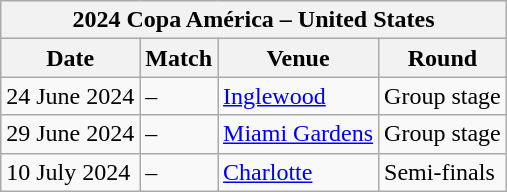<table class="wikitable"; text-align:center; font-size:small;">
<tr>
<th colspan="4">2024 Copa América – United States</th>
</tr>
<tr>
<th>Date</th>
<th>Match</th>
<th>Venue</th>
<th>Round</th>
</tr>
<tr>
<td>24 June 2024</td>
<td> – </td>
<td><a href='#'>Inglewood</a></td>
<td>Group stage</td>
</tr>
<tr>
<td>29 June 2024</td>
<td> – </td>
<td><a href='#'>Miami Gardens</a></td>
<td>Group stage</td>
</tr>
<tr>
<td>10 July 2024</td>
<td> – </td>
<td><a href='#'>Charlotte</a></td>
<td>Semi-finals</td>
</tr>
</table>
